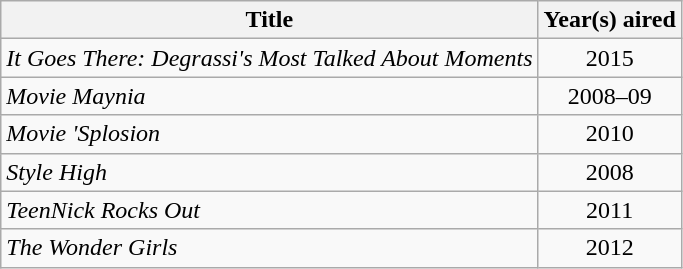<table class="wikitable plainrowheaders sortable" style="text-align:center">
<tr>
<th>Title</th>
<th>Year(s) aired</th>
</tr>
<tr>
<td style="text-align:left;"><em>It Goes There: Degrassi's Most Talked About Moments</em></td>
<td>2015</td>
</tr>
<tr>
<td style="text-align:left;"><em>Movie Maynia</em></td>
<td>2008–09</td>
</tr>
<tr>
<td style="text-align:left;"><em>Movie 'Splosion</em></td>
<td>2010</td>
</tr>
<tr>
<td style="text-align:left;"><em>Style High</em></td>
<td>2008</td>
</tr>
<tr>
<td style="text-align:left;"><em>TeenNick Rocks Out</em></td>
<td>2011</td>
</tr>
<tr>
<td style="text-align:left;"><em>The Wonder Girls</em></td>
<td>2012</td>
</tr>
</table>
